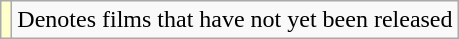<table class="wikitable sortable">
<tr>
<td style="background:#ffc;"></td>
<td>Denotes films that have not yet been released</td>
</tr>
</table>
